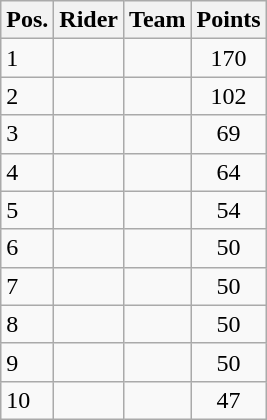<table class="wikitable sortable">
<tr>
<th>Pos.</th>
<th>Rider</th>
<th>Team</th>
<th>Points</th>
</tr>
<tr>
<td>1</td>
<td></td>
<td></td>
<td align=center>170</td>
</tr>
<tr>
<td>2</td>
<td></td>
<td></td>
<td align=center>102</td>
</tr>
<tr>
<td>3</td>
<td></td>
<td></td>
<td align=center>69</td>
</tr>
<tr>
<td>4</td>
<td></td>
<td></td>
<td align=center>64</td>
</tr>
<tr>
<td>5</td>
<td></td>
<td></td>
<td align=center>54</td>
</tr>
<tr>
<td>6</td>
<td></td>
<td></td>
<td align=center>50</td>
</tr>
<tr>
<td>7</td>
<td></td>
<td></td>
<td align=center>50</td>
</tr>
<tr>
<td>8</td>
<td></td>
<td></td>
<td align=center>50</td>
</tr>
<tr>
<td>9</td>
<td></td>
<td></td>
<td align=center>50</td>
</tr>
<tr>
<td>10</td>
<td></td>
<td></td>
<td align=center>47</td>
</tr>
</table>
